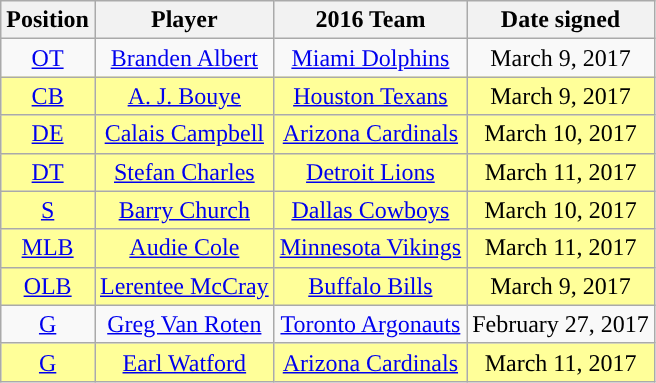<table class="wikitable" style="text-align:center">
<tr>
<th>Position</th>
<th>Player</th>
<th>2016 Team</th>
<th>Date signed</th>
</tr>
<tr style="text-align:center;">
<td><a href='#'>OT</a></td>
<td><a href='#'>Branden Albert</a></td>
<td><a href='#'>Miami Dolphins</a></td>
<td>March 9, 2017</td>
</tr>
<tr style="background:#ff9; text-align:center">
<td><a href='#'>CB</a></td>
<td><a href='#'>A. J. Bouye</a></td>
<td><a href='#'>Houston Texans</a></td>
<td>March 9, 2017</td>
</tr>
<tr style="background:#ff9; text-align:center">
<td><a href='#'>DE</a></td>
<td><a href='#'>Calais Campbell</a></td>
<td><a href='#'>Arizona Cardinals</a></td>
<td>March 10, 2017</td>
</tr>
<tr style="background:#ff9; text-align:center">
<td><a href='#'>DT</a></td>
<td><a href='#'>Stefan Charles</a></td>
<td><a href='#'>Detroit Lions</a></td>
<td>March 11, 2017</td>
</tr>
<tr style="background:#ff9; text-align:center">
<td><a href='#'>S</a></td>
<td><a href='#'>Barry Church</a></td>
<td><a href='#'>Dallas Cowboys</a></td>
<td>March 10, 2017</td>
</tr>
<tr style="background:#ff9; text-align:center">
<td><a href='#'>MLB</a></td>
<td><a href='#'>Audie Cole</a></td>
<td><a href='#'>Minnesota Vikings</a></td>
<td>March 11, 2017</td>
</tr>
<tr style="background:#ff9; text-align:center">
<td><a href='#'>OLB</a></td>
<td><a href='#'>Lerentee McCray</a></td>
<td><a href='#'>Buffalo Bills</a></td>
<td>March 9, 2017</td>
</tr>
<tr style="text-align:center;">
<td><a href='#'>G</a></td>
<td><a href='#'>Greg Van Roten</a></td>
<td><a href='#'>Toronto Argonauts</a></td>
<td>February 27, 2017</td>
</tr>
<tr style="background:#ff9; text-align:center">
<td><a href='#'>G</a></td>
<td><a href='#'>Earl Watford</a></td>
<td><a href='#'>Arizona Cardinals</a></td>
<td>March 11, 2017</td>
</tr>
</table>
